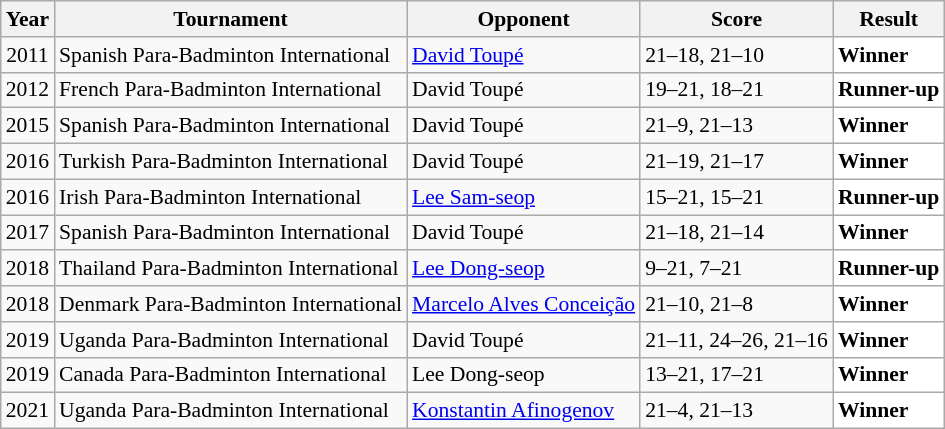<table class="sortable wikitable" style="font-size: 90%;">
<tr>
<th>Year</th>
<th>Tournament</th>
<th>Opponent</th>
<th>Score</th>
<th>Result</th>
</tr>
<tr>
<td align="center">2011</td>
<td align="left">Spanish Para-Badminton International</td>
<td align="left"> <a href='#'>David Toupé</a></td>
<td align="left">21–18, 21–10</td>
<td style="text-align:left; background:white"> <strong>Winner</strong></td>
</tr>
<tr>
<td align="center">2012</td>
<td align="left">French Para-Badminton International</td>
<td align="left"> David Toupé</td>
<td align="left">19–21, 18–21</td>
<td style="text-align:left; background:white"> <strong>Runner-up</strong></td>
</tr>
<tr>
<td align="center">2015</td>
<td align="left">Spanish Para-Badminton International</td>
<td align="left"> David Toupé</td>
<td align="left">21–9, 21–13</td>
<td style="text-align:left; background:white"> <strong>Winner</strong></td>
</tr>
<tr>
<td align="center">2016</td>
<td align="left">Turkish Para-Badminton International</td>
<td align="left"> David Toupé</td>
<td align="left">21–19, 21–17</td>
<td style="text-align:left; background:white"> <strong>Winner</strong></td>
</tr>
<tr>
<td align="center">2016</td>
<td align="left">Irish Para-Badminton International</td>
<td align="left"> <a href='#'>Lee Sam-seop</a></td>
<td align="left">15–21, 15–21</td>
<td style="text-align:left; background:white"> <strong>Runner-up</strong></td>
</tr>
<tr>
<td align="center">2017</td>
<td align="left">Spanish Para-Badminton International</td>
<td align="left"> David Toupé</td>
<td align="left">21–18, 21–14</td>
<td style="text-align:left; background:white"> <strong>Winner</strong></td>
</tr>
<tr>
<td align="center">2018</td>
<td align="left">Thailand Para-Badminton International</td>
<td align="left"> <a href='#'>Lee Dong-seop</a></td>
<td align="left">9–21, 7–21</td>
<td style="text-align:left; background:white"> <strong>Runner-up</strong></td>
</tr>
<tr>
<td align="center">2018</td>
<td align="left">Denmark Para-Badminton International</td>
<td align="left"> <a href='#'>Marcelo Alves Conceição</a></td>
<td align="left">21–10, 21–8</td>
<td style="text-align:left; background:white"> <strong>Winner</strong></td>
</tr>
<tr>
<td align="center">2019</td>
<td align="left">Uganda Para-Badminton International</td>
<td align="left"> David Toupé</td>
<td align="left">21–11, 24–26, 21–16</td>
<td style="text-align:left; background:white"> <strong>Winner</strong></td>
</tr>
<tr>
<td align="center">2019</td>
<td align="left">Canada Para-Badminton International</td>
<td align="left"> Lee Dong-seop</td>
<td align="left">13–21, 17–21</td>
<td style="text-align:left; background:white"> <strong>Winner</strong></td>
</tr>
<tr>
<td align="center">2021</td>
<td align="left">Uganda Para-Badminton International</td>
<td align="left"> <a href='#'>Konstantin Afinogenov</a></td>
<td align="left">21–4, 21–13</td>
<td style="text-align:left; background:white"> <strong>Winner</strong></td>
</tr>
</table>
